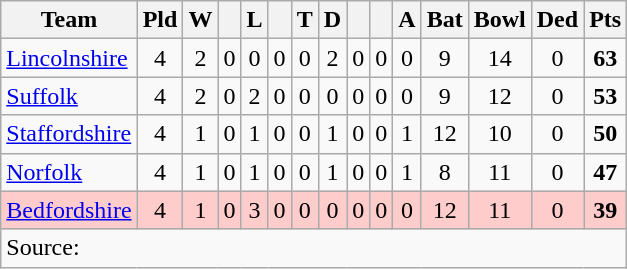<table class="wikitable" style="text-align:center">
<tr>
<th>Team</th>
<th>Pld</th>
<th>W</th>
<th></th>
<th>L</th>
<th></th>
<th>T</th>
<th>D</th>
<th></th>
<th></th>
<th>A</th>
<th>Bat</th>
<th>Bowl</th>
<th>Ded</th>
<th>Pts</th>
</tr>
<tr>
<td align=left><a href='#'>Lincolnshire</a></td>
<td>4</td>
<td>2</td>
<td>0</td>
<td>0</td>
<td>0</td>
<td>0</td>
<td>2</td>
<td>0</td>
<td>0</td>
<td>0</td>
<td>9</td>
<td>14</td>
<td>0</td>
<td><strong>63</strong></td>
</tr>
<tr>
<td align=left><a href='#'>Suffolk</a></td>
<td>4</td>
<td>2</td>
<td>0</td>
<td>2</td>
<td>0</td>
<td>0</td>
<td>0</td>
<td>0</td>
<td>0</td>
<td>0</td>
<td>9</td>
<td>12</td>
<td>0</td>
<td><strong>53</strong></td>
</tr>
<tr>
<td align=left><a href='#'>Staffordshire</a></td>
<td>4</td>
<td>1</td>
<td>0</td>
<td>1</td>
<td>0</td>
<td>0</td>
<td>1</td>
<td>0</td>
<td>0</td>
<td>1</td>
<td>12</td>
<td>10</td>
<td>0</td>
<td><strong>50</strong></td>
</tr>
<tr>
<td align=left><a href='#'>Norfolk</a></td>
<td>4</td>
<td>1</td>
<td>0</td>
<td>1</td>
<td>0</td>
<td>0</td>
<td>1</td>
<td>0</td>
<td>0</td>
<td>1</td>
<td>8</td>
<td>11</td>
<td>0</td>
<td><strong>47</strong></td>
</tr>
<tr style="background:#fcc">
<td align=left><a href='#'>Bedfordshire</a></td>
<td>4</td>
<td>1</td>
<td>0</td>
<td>3</td>
<td>0</td>
<td>0</td>
<td>0</td>
<td>0</td>
<td>0</td>
<td>0</td>
<td>12</td>
<td>11</td>
<td>0</td>
<td><strong>39</strong></td>
</tr>
<tr>
<td colspan=15 align="left">Source:</td>
</tr>
</table>
